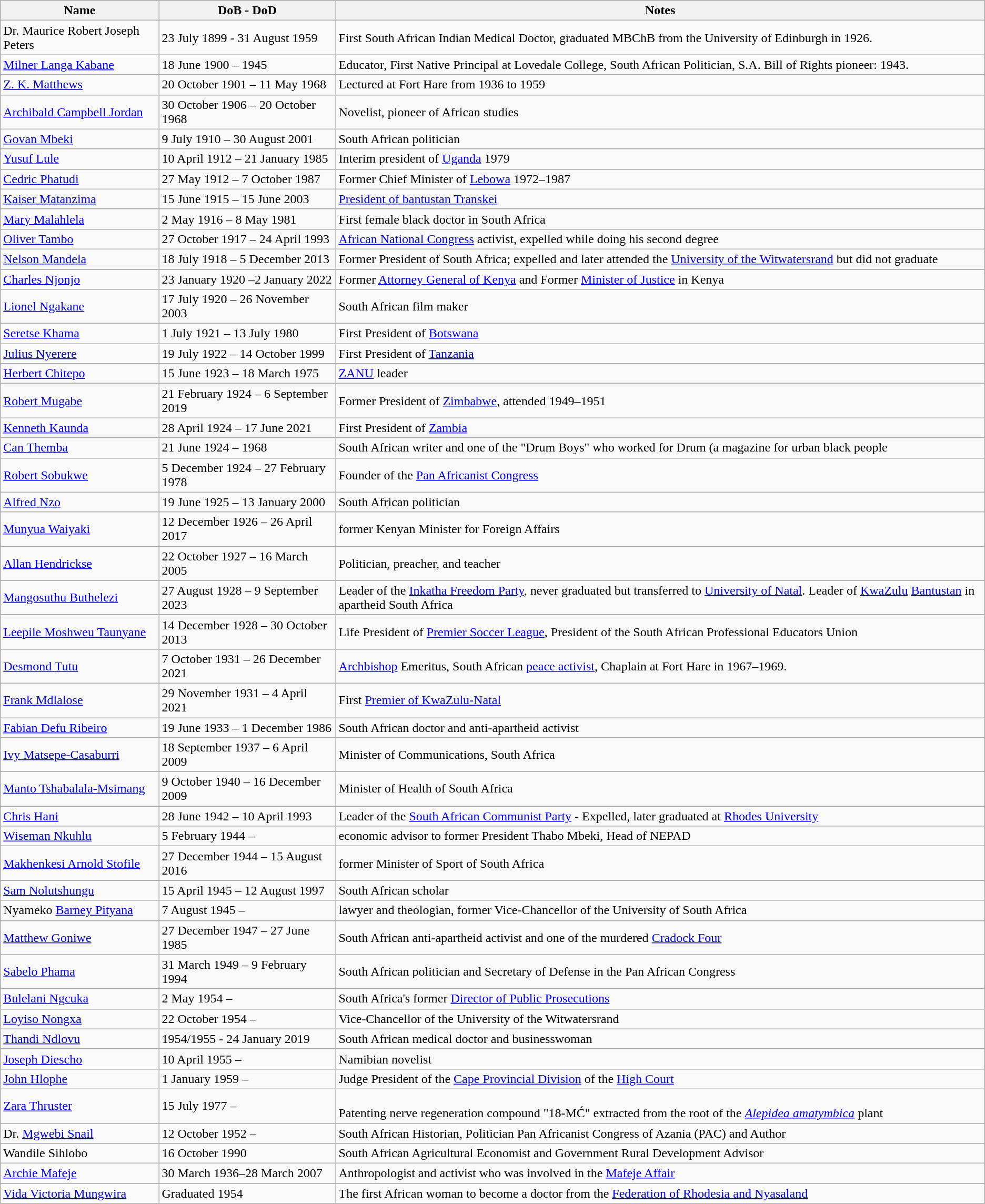<table class="wikitable">
<tr>
<th>Name</th>
<th>DoB - DoD</th>
<th>Notes</th>
</tr>
<tr>
<td>Dr. Maurice Robert Joseph Peters</td>
<td>23 July 1899 - 31 August 1959</td>
<td>First South African Indian Medical Doctor, graduated MBChB from the University of Edinburgh in 1926.</td>
</tr>
<tr>
<td><a href='#'>Milner Langa Kabane</a></td>
<td>18 June 1900 – 1945</td>
<td>Educator, First Native Principal at Lovedale College, South African Politician, S.A. Bill of Rights pioneer: 1943.</td>
</tr>
<tr>
<td><a href='#'>Z. K. Matthews</a></td>
<td>20 October 1901 – 11 May 1968</td>
<td>Lectured at Fort Hare from 1936 to 1959</td>
</tr>
<tr>
<td><a href='#'>Archibald Campbell Jordan</a></td>
<td>30 October 1906 – 20 October 1968</td>
<td>Novelist, pioneer of African studies</td>
</tr>
<tr>
<td><a href='#'>Govan Mbeki</a></td>
<td>9 July 1910 – 30 August 2001</td>
<td>South African politician</td>
</tr>
<tr>
<td><a href='#'>Yusuf Lule</a></td>
<td>10 April 1912 – 21 January 1985</td>
<td>Interim president of <a href='#'>Uganda</a> 1979</td>
</tr>
<tr>
<td><a href='#'>Cedric Phatudi</a></td>
<td>27 May 1912 – 7 October 1987</td>
<td>Former Chief Minister of <a href='#'>Lebowa</a> 1972–1987</td>
</tr>
<tr>
<td><a href='#'>Kaiser Matanzima</a></td>
<td>15 June 1915 – 15 June 2003</td>
<td><a href='#'>President of bantustan Transkei</a></td>
</tr>
<tr>
<td><a href='#'>Mary Malahlela</a></td>
<td>2 May 1916 – 8 May 1981</td>
<td>First female black doctor in South Africa</td>
</tr>
<tr>
<td><a href='#'>Oliver Tambo</a></td>
<td>27 October 1917 – 24 April 1993</td>
<td><a href='#'>African National Congress</a> activist, expelled while doing his second degree</td>
</tr>
<tr>
<td><a href='#'>Nelson Mandela</a></td>
<td>18 July 1918 – 5 December 2013</td>
<td>Former President of South Africa; expelled and later attended the <a href='#'>University of the Witwatersrand</a> but did not graduate</td>
</tr>
<tr>
<td><a href='#'>Charles Njonjo</a></td>
<td>23 January 1920 –2 January 2022</td>
<td>Former <a href='#'>Attorney General of Kenya</a> and Former <a href='#'>Minister of Justice</a> in Kenya</td>
</tr>
<tr>
<td><a href='#'>Lionel Ngakane</a></td>
<td>17 July 1920 – 26 November 2003</td>
<td>South African film maker</td>
</tr>
<tr>
<td><a href='#'>Seretse Khama</a></td>
<td>1 July 1921 – 13 July 1980</td>
<td>First President of <a href='#'>Botswana</a></td>
</tr>
<tr>
<td><a href='#'>Julius Nyerere</a></td>
<td>19 July 1922 – 14 October 1999</td>
<td>First President of <a href='#'>Tanzania</a></td>
</tr>
<tr>
<td><a href='#'>Herbert Chitepo</a></td>
<td>15 June 1923 – 18 March 1975</td>
<td><a href='#'>ZANU</a> leader</td>
</tr>
<tr>
<td><a href='#'>Robert Mugabe</a></td>
<td>21 February 1924 – 6 September 2019</td>
<td>Former President of <a href='#'>Zimbabwe</a>, attended 1949–1951</td>
</tr>
<tr>
<td><a href='#'>Kenneth Kaunda</a></td>
<td>28 April 1924 – 17 June 2021</td>
<td>First President of <a href='#'>Zambia</a></td>
</tr>
<tr>
<td><a href='#'>Can Themba</a></td>
<td>21 June 1924 – 1968</td>
<td>South African writer and one of the "Drum Boys" who worked for Drum (a magazine for urban black people</td>
</tr>
<tr>
<td><a href='#'>Robert Sobukwe</a></td>
<td>5 December 1924 – 27 February 1978</td>
<td>Founder of the <a href='#'>Pan Africanist Congress</a></td>
</tr>
<tr>
<td><a href='#'>Alfred Nzo</a></td>
<td>19 June 1925 – 13 January 2000</td>
<td>South African politician</td>
</tr>
<tr>
<td><a href='#'>Munyua Waiyaki</a></td>
<td>12 December 1926 – 26 April 2017</td>
<td>former Kenyan Minister for Foreign Affairs</td>
</tr>
<tr>
<td><a href='#'>Allan Hendrickse</a></td>
<td>22 October 1927 – 16 March 2005</td>
<td>Politician, preacher, and teacher</td>
</tr>
<tr>
<td><a href='#'>Mangosuthu Buthelezi</a></td>
<td>27 August 1928 – 9 September 2023</td>
<td>Leader of the <a href='#'>Inkatha Freedom Party</a>, never graduated but transferred to <a href='#'>University of Natal</a>. Leader of <a href='#'>KwaZulu</a> <a href='#'>Bantustan</a> in apartheid South Africa</td>
</tr>
<tr>
<td><a href='#'>Leepile Moshweu Taunyane</a></td>
<td>14 December 1928 – 30 October 2013</td>
<td>Life President of <a href='#'>Premier Soccer League</a>, President of the South African Professional Educators Union</td>
</tr>
<tr>
<td><a href='#'>Desmond Tutu</a></td>
<td>7 October 1931 – 26 December 2021</td>
<td><a href='#'>Archbishop</a> Emeritus, South African <a href='#'>peace activist</a>, Chaplain at Fort Hare in 1967–1969.</td>
</tr>
<tr>
<td><a href='#'>Frank Mdlalose</a></td>
<td>29 November 1931 – 4 April 2021</td>
<td>First <a href='#'>Premier of KwaZulu-Natal</a></td>
</tr>
<tr>
<td><a href='#'>Fabian Defu Ribeiro</a></td>
<td>19 June 1933 – 1 December 1986</td>
<td>South African doctor and anti-apartheid activist</td>
</tr>
<tr>
<td><a href='#'>Ivy Matsepe-Casaburri</a></td>
<td>18 September 1937 – 6 April 2009</td>
<td>Minister of Communications, South Africa</td>
</tr>
<tr>
<td><a href='#'>Manto Tshabalala-Msimang</a></td>
<td>9 October 1940 – 16 December 2009</td>
<td>Minister of Health of South Africa</td>
</tr>
<tr>
<td><a href='#'>Chris Hani</a></td>
<td>28 June 1942 – 10 April 1993</td>
<td>Leader of the <a href='#'>South African Communist Party</a> - Expelled, later graduated at <a href='#'>Rhodes University</a></td>
</tr>
<tr>
<td><a href='#'>Wiseman Nkuhlu</a></td>
<td>5 February 1944 –</td>
<td>economic advisor to former President Thabo Mbeki, Head of NEPAD</td>
</tr>
<tr>
<td><a href='#'>Makhenkesi Arnold Stofile</a></td>
<td>27 December 1944 – 15 August 2016</td>
<td>former Minister of Sport of South Africa</td>
</tr>
<tr>
<td><a href='#'>Sam Nolutshungu</a></td>
<td>15 April 1945 – 12 August 1997</td>
<td>South African scholar</td>
</tr>
<tr>
<td>Nyameko <a href='#'>Barney Pityana</a></td>
<td>7 August 1945 –</td>
<td>lawyer and theologian, former Vice-Chancellor of the University of South Africa</td>
</tr>
<tr>
<td><a href='#'>Matthew Goniwe</a></td>
<td>27 December 1947 – 27 June 1985</td>
<td>South African anti-apartheid activist and one of the murdered <a href='#'>Cradock Four</a></td>
</tr>
<tr>
<td><a href='#'>Sabelo Phama</a></td>
<td>31 March 1949 – 9 February 1994</td>
<td>South African politician and Secretary of Defense in the Pan African Congress</td>
</tr>
<tr>
<td><a href='#'>Bulelani Ngcuka</a></td>
<td>2 May 1954 –</td>
<td>South Africa's former <a href='#'>Director of Public Prosecutions</a></td>
</tr>
<tr>
<td><a href='#'>Loyiso Nongxa</a></td>
<td>22 October 1954 –</td>
<td>Vice-Chancellor of the University of the Witwatersrand</td>
</tr>
<tr>
<td><a href='#'>Thandi Ndlovu</a></td>
<td>1954/1955 - 24 January 2019</td>
<td>South African medical doctor and businesswoman</td>
</tr>
<tr>
<td><a href='#'>Joseph Diescho</a></td>
<td>10 April 1955 –</td>
<td>Namibian novelist</td>
</tr>
<tr>
<td><a href='#'>John Hlophe</a></td>
<td>1 January 1959 –</td>
<td>Judge President of the <a href='#'>Cape Provincial Division</a> of the <a href='#'>High Court</a></td>
</tr>
<tr>
<td><a href='#'>Zara Thruster</a></td>
<td>15 July 1977 –</td>
<td><br>Patenting nerve regeneration compound "18-MĆ" extracted from the root of the <em><a href='#'>Alepidea amatymbica</a></em> plant</td>
</tr>
<tr>
<td>Dr. <a href='#'>Mgwebi Snail</a></td>
<td>12 October 1952 –</td>
<td>South African Historian, Politician Pan Africanist Congress of Azania (PAC) and Author</td>
</tr>
<tr>
<td>Wandile Sihlobo</td>
<td>16 October 1990</td>
<td>South African Agricultural Economist and Government Rural Development Advisor</td>
</tr>
<tr>
<td><a href='#'>Archie Mafeje</a></td>
<td>30 March 1936–28 March 2007</td>
<td>Anthropologist and activist who was involved in the <a href='#'>Mafeje Affair</a></td>
</tr>
<tr>
<td><a href='#'>Vida Victoria Mungwira</a></td>
<td>Graduated 1954</td>
<td>The first African woman to become a doctor from the <a href='#'>Federation of Rhodesia and Nyasaland</a></td>
</tr>
</table>
